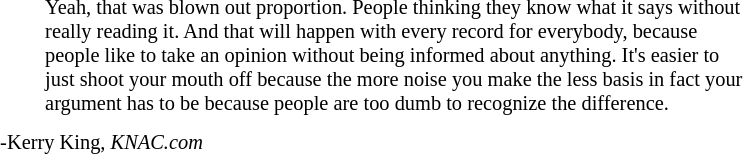<table cellpadding="5" style="width:40%; float:right; font-size:85%;border-collapse:collapse; background:transparent; border-style:none;">
<tr>
<td width="20" valign=top></td>
<td align="left">Yeah, that was blown out proportion. People thinking they know what it says without really reading it. And that will happen with every record for everybody, because people like to take an opinion without being informed about anything. It's easier to just shoot your mouth off because the more noise you make the less basis in fact your argument has to be because people are too dumb to recognize the difference. </td>
</tr>
<tr>
<td colspan="3"><div>-Kerry King, <em>KNAC.com</em></div></td>
</tr>
</table>
